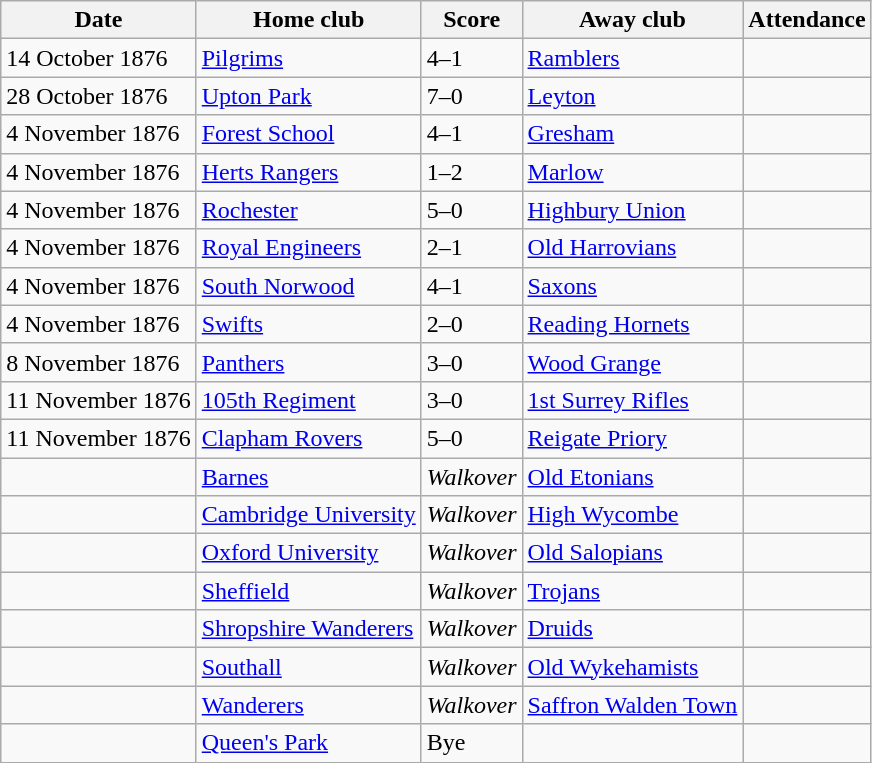<table class="wikitable">
<tr>
<th>Date</th>
<th>Home club</th>
<th>Score</th>
<th>Away club</th>
<th>Attendance</th>
</tr>
<tr>
<td>14 October 1876</td>
<td><a href='#'>Pilgrims</a></td>
<td>4–1</td>
<td><a href='#'>Ramblers</a></td>
<td></td>
</tr>
<tr>
<td>28 October 1876</td>
<td><a href='#'>Upton Park</a></td>
<td>7–0</td>
<td><a href='#'>Leyton</a></td>
<td></td>
</tr>
<tr>
<td>4 November 1876</td>
<td><a href='#'>Forest School</a></td>
<td>4–1</td>
<td><a href='#'>Gresham</a></td>
<td></td>
</tr>
<tr>
<td>4 November 1876</td>
<td><a href='#'>Herts Rangers</a></td>
<td>1–2</td>
<td><a href='#'>Marlow</a></td>
<td></td>
</tr>
<tr>
<td>4 November 1876</td>
<td><a href='#'>Rochester</a></td>
<td>5–0</td>
<td><a href='#'>Highbury Union</a></td>
<td></td>
</tr>
<tr>
<td>4 November 1876</td>
<td><a href='#'>Royal Engineers</a></td>
<td>2–1</td>
<td><a href='#'>Old Harrovians</a></td>
<td></td>
</tr>
<tr>
<td>4 November 1876</td>
<td><a href='#'>South Norwood</a></td>
<td>4–1</td>
<td><a href='#'>Saxons</a></td>
<td></td>
</tr>
<tr>
<td>4 November 1876</td>
<td><a href='#'>Swifts</a></td>
<td>2–0</td>
<td><a href='#'>Reading Hornets</a></td>
<td></td>
</tr>
<tr>
<td>8 November 1876</td>
<td><a href='#'>Panthers</a></td>
<td>3–0</td>
<td><a href='#'>Wood Grange</a></td>
<td></td>
</tr>
<tr>
<td>11 November 1876</td>
<td><a href='#'>105th Regiment</a></td>
<td>3–0</td>
<td><a href='#'>1st Surrey Rifles</a></td>
<td></td>
</tr>
<tr>
<td>11 November 1876</td>
<td><a href='#'>Clapham Rovers</a></td>
<td>5–0</td>
<td><a href='#'>Reigate Priory</a></td>
<td></td>
</tr>
<tr>
<td></td>
<td><a href='#'>Barnes</a></td>
<td><em>Walkover</em></td>
<td><a href='#'>Old Etonians</a></td>
<td></td>
</tr>
<tr>
<td></td>
<td><a href='#'>Cambridge University</a></td>
<td><em>Walkover</em></td>
<td><a href='#'>High Wycombe</a></td>
<td></td>
</tr>
<tr>
<td></td>
<td><a href='#'>Oxford University</a></td>
<td><em>Walkover</em></td>
<td><a href='#'>Old Salopians</a></td>
<td></td>
</tr>
<tr>
<td></td>
<td><a href='#'>Sheffield</a></td>
<td><em>Walkover</em></td>
<td><a href='#'>Trojans</a></td>
<td></td>
</tr>
<tr>
<td></td>
<td><a href='#'>Shropshire Wanderers</a></td>
<td><em>Walkover</em></td>
<td><a href='#'>Druids</a></td>
<td></td>
</tr>
<tr>
<td></td>
<td><a href='#'>Southall</a></td>
<td><em>Walkover</em></td>
<td><a href='#'>Old Wykehamists</a></td>
<td></td>
</tr>
<tr>
<td></td>
<td><a href='#'>Wanderers</a></td>
<td><em>Walkover</em></td>
<td><a href='#'>Saffron Walden Town</a></td>
<td></td>
</tr>
<tr>
<td></td>
<td><a href='#'>Queen's Park</a></td>
<td>Bye</td>
<td></td>
<td></td>
</tr>
</table>
